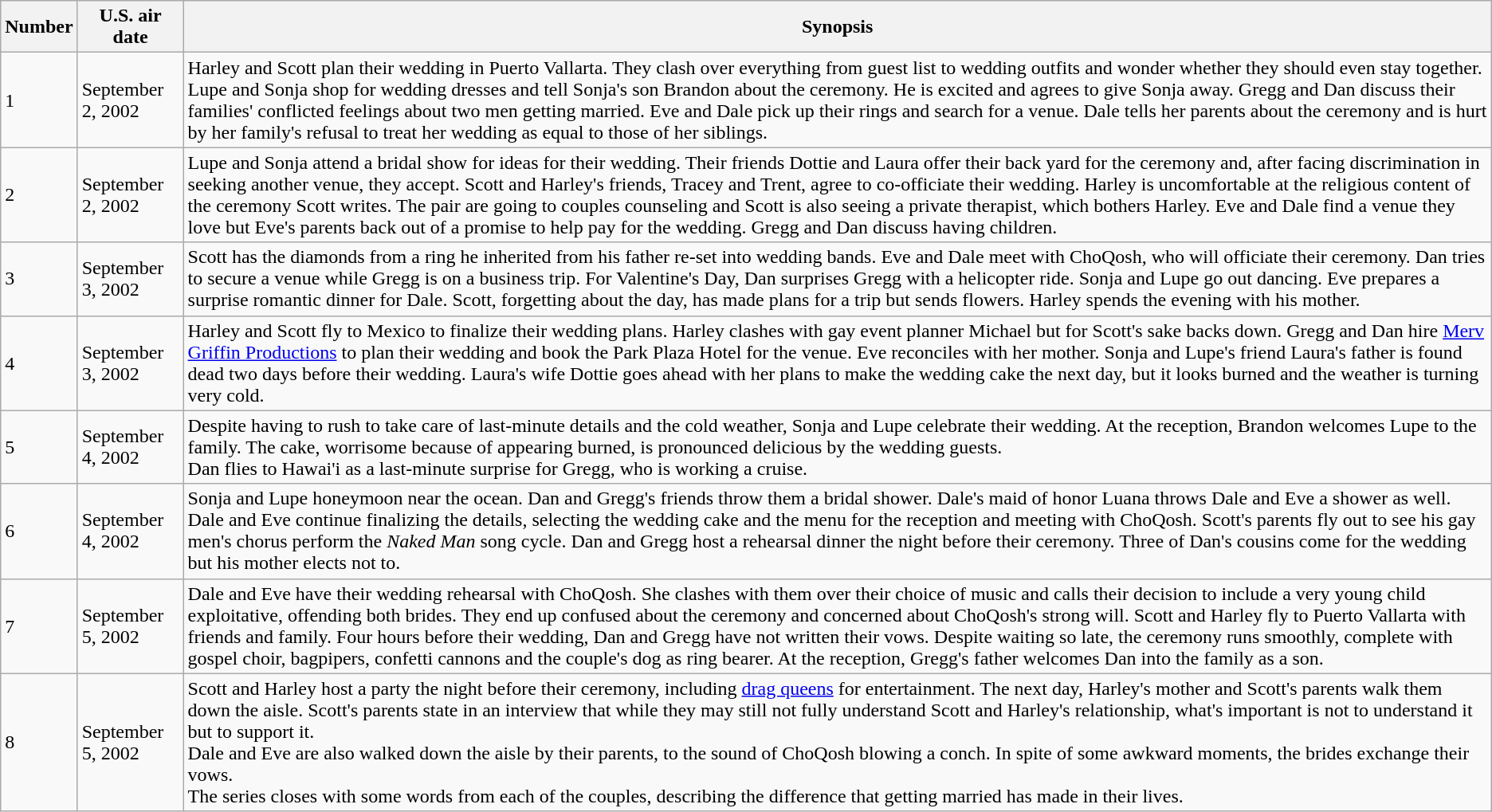<table class="wikitable">
<tr>
<th>Number</th>
<th>U.S. air date</th>
<th>Synopsis</th>
</tr>
<tr>
<td>1</td>
<td>September 2, 2002</td>
<td>Harley and Scott plan their wedding in Puerto Vallarta. They clash over everything from guest list to wedding outfits and wonder whether they should even stay together. Lupe and Sonja shop for wedding dresses and tell Sonja's son Brandon about the ceremony. He is excited and agrees to give Sonja away. Gregg and Dan discuss their families' conflicted feelings about two men getting married. Eve and Dale pick up their rings and search for a venue. Dale tells her parents about the ceremony and is hurt by her family's refusal to treat her wedding as equal to those of her siblings.</td>
</tr>
<tr>
<td>2</td>
<td>September 2, 2002</td>
<td>Lupe and Sonja attend a bridal show for ideas for their wedding. Their friends Dottie and Laura offer their back yard for the ceremony and, after facing discrimination in seeking another venue, they accept. Scott and Harley's friends, Tracey and Trent, agree to co-officiate their wedding. Harley is uncomfortable at the religious content of the ceremony Scott writes. The pair are going to couples counseling and Scott is also seeing a private therapist, which bothers Harley. Eve and Dale find a venue they love but Eve's parents back out of a promise to help pay for the wedding. Gregg and Dan discuss having children.</td>
</tr>
<tr>
<td>3</td>
<td>September 3, 2002</td>
<td>Scott has the diamonds from a ring he inherited from his father re-set into wedding bands. Eve and Dale meet with ChoQosh, who will officiate their ceremony. Dan tries to secure a venue while Gregg is on a business trip. For Valentine's Day, Dan surprises Gregg with a helicopter ride. Sonja and Lupe go out dancing. Eve prepares a surprise romantic dinner for Dale. Scott, forgetting about the day, has made plans for a trip but sends flowers. Harley spends the evening with his mother.</td>
</tr>
<tr>
<td>4</td>
<td>September 3, 2002</td>
<td>Harley and Scott fly to Mexico to finalize their wedding plans. Harley clashes with gay event planner Michael but for Scott's sake backs down. Gregg and Dan hire <a href='#'>Merv Griffin Productions</a> to plan their wedding and book the Park Plaza Hotel for the venue. Eve reconciles with her mother. Sonja and Lupe's friend Laura's father is found dead two days before their wedding. Laura's wife Dottie goes ahead with her plans to make the wedding cake the next day, but it looks burned and the weather is turning very cold.</td>
</tr>
<tr>
<td>5</td>
<td>September 4, 2002</td>
<td>Despite having to rush to take care of last-minute details and the cold weather, Sonja and Lupe celebrate their wedding. At the reception, Brandon welcomes Lupe to the family. The cake, worrisome because of appearing burned, is pronounced delicious by the wedding guests.<br>Dan flies to Hawai'i as a last-minute surprise for Gregg, who is working a cruise.</td>
</tr>
<tr>
<td>6</td>
<td>September 4, 2002</td>
<td>Sonja and Lupe honeymoon near the ocean. Dan and Gregg's friends throw them a bridal shower. Dale's maid of honor Luana throws Dale and Eve a shower as well. Dale and Eve continue finalizing the details, selecting the wedding cake and the menu for the reception and meeting with ChoQosh. Scott's parents fly out to see his gay men's chorus perform the <em>Naked Man</em> song cycle. Dan and Gregg host a rehearsal dinner the night before their ceremony. Three of Dan's cousins come for the wedding but his mother elects not to.</td>
</tr>
<tr>
<td>7</td>
<td>September 5, 2002</td>
<td>Dale and Eve have their wedding rehearsal with ChoQosh. She clashes with them over their choice of music and calls their decision to include a very young child exploitative, offending both brides. They end up confused about the ceremony and concerned about ChoQosh's strong will. Scott and Harley fly to Puerto Vallarta with friends and family. Four hours before their wedding, Dan and Gregg have not written their vows. Despite waiting so late, the ceremony runs smoothly, complete with gospel choir, bagpipers, confetti cannons and the couple's dog as ring bearer. At the reception, Gregg's father welcomes Dan into the family as a son.</td>
</tr>
<tr>
<td>8</td>
<td>September 5, 2002</td>
<td>Scott and Harley host a party the night before their ceremony, including <a href='#'>drag queens</a> for entertainment. The next day, Harley's mother and Scott's parents walk them down the aisle. Scott's parents state in an interview that while they may still not fully understand Scott and Harley's relationship, what's important is not to understand it but to support it.<br>Dale and Eve are also walked down the aisle by their parents, to the sound of ChoQosh blowing a conch. In spite of some awkward moments, the brides exchange their vows.<br>The series closes with some words from each of the couples, describing the difference that getting married has made in their lives.</td>
</tr>
</table>
